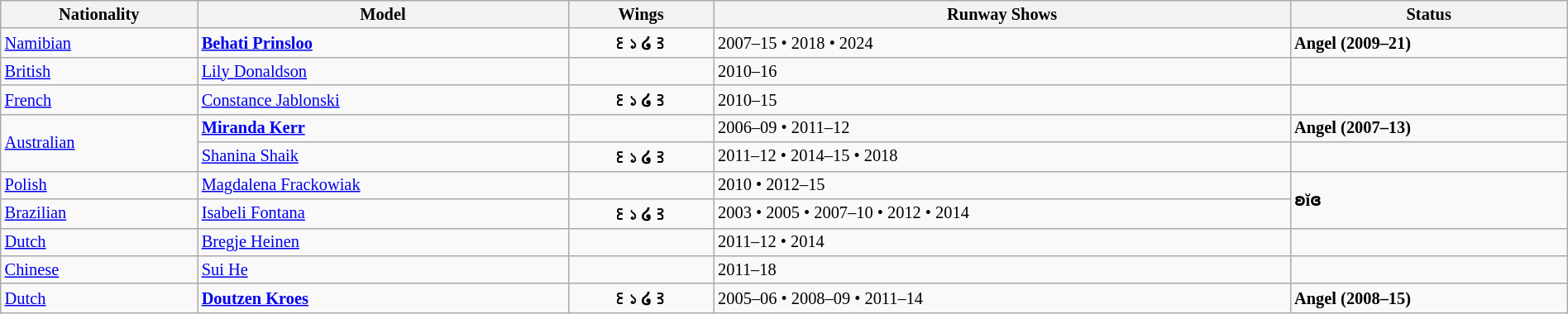<table class="sortable wikitable"  style="font-size:85%; width:100%;">
<tr>
<th style="text-align:center;">Nationality</th>
<th style="text-align:center;">Model</th>
<th style="text-align:center;">Wings</th>
<th style="text-align:center;">Runway Shows</th>
<th style="text-align:center;">Status</th>
</tr>
<tr>
<td> <a href='#'>Namibian</a></td>
<td><strong><a href='#'>Behati Prinsloo</a></strong></td>
<td align="center"><strong>꒰১ ໒꒱</strong></td>
<td>2007–15 • 2018 • 2024</td>
<td><strong> Angel (2009–21)</strong></td>
</tr>
<tr>
<td> <a href='#'>British</a></td>
<td><a href='#'>Lily Donaldson</a></td>
<td></td>
<td>2010–16</td>
<td></td>
</tr>
<tr>
<td> <a href='#'>French</a></td>
<td><a href='#'>Constance Jablonski</a></td>
<td align="center"><strong>꒰১ ໒꒱</strong></td>
<td>2010–15</td>
<td></td>
</tr>
<tr>
<td rowspan="2"> <a href='#'>Australian</a></td>
<td><strong><a href='#'>Miranda Kerr</a></strong></td>
<td></td>
<td>2006–09 • 2011–12</td>
<td><strong> Angel (2007–13)</strong></td>
</tr>
<tr>
<td><a href='#'>Shanina Shaik</a></td>
<td align="center"><strong>꒰১ ໒꒱</strong></td>
<td>2011–12 • 2014–15 • 2018</td>
<td></td>
</tr>
<tr>
<td> <a href='#'>Polish</a></td>
<td><a href='#'>Magdalena Frackowiak</a></td>
<td></td>
<td>2010 • 2012–15</td>
<td rowspan="2"><strong>ʚĭɞ</strong></td>
</tr>
<tr>
<td> <a href='#'>Brazilian</a></td>
<td><a href='#'>Isabeli Fontana</a></td>
<td align="center"><strong>꒰১ ໒꒱</strong></td>
<td>2003 • 2005 • 2007–10 • 2012 • 2014</td>
</tr>
<tr>
<td> <a href='#'>Dutch</a></td>
<td><a href='#'>Bregje Heinen</a></td>
<td></td>
<td>2011–12 • 2014</td>
<td></td>
</tr>
<tr>
<td> <a href='#'>Chinese</a></td>
<td><a href='#'>Sui He</a></td>
<td></td>
<td>2011–18</td>
<td></td>
</tr>
<tr>
<td> <a href='#'>Dutch</a></td>
<td><strong><a href='#'>Doutzen Kroes</a></strong></td>
<td align="center"><strong>꒰১ ໒꒱</strong></td>
<td>2005–06 • 2008–09 • 2011–14</td>
<td><strong> Angel (2008–15)</strong></td>
</tr>
</table>
